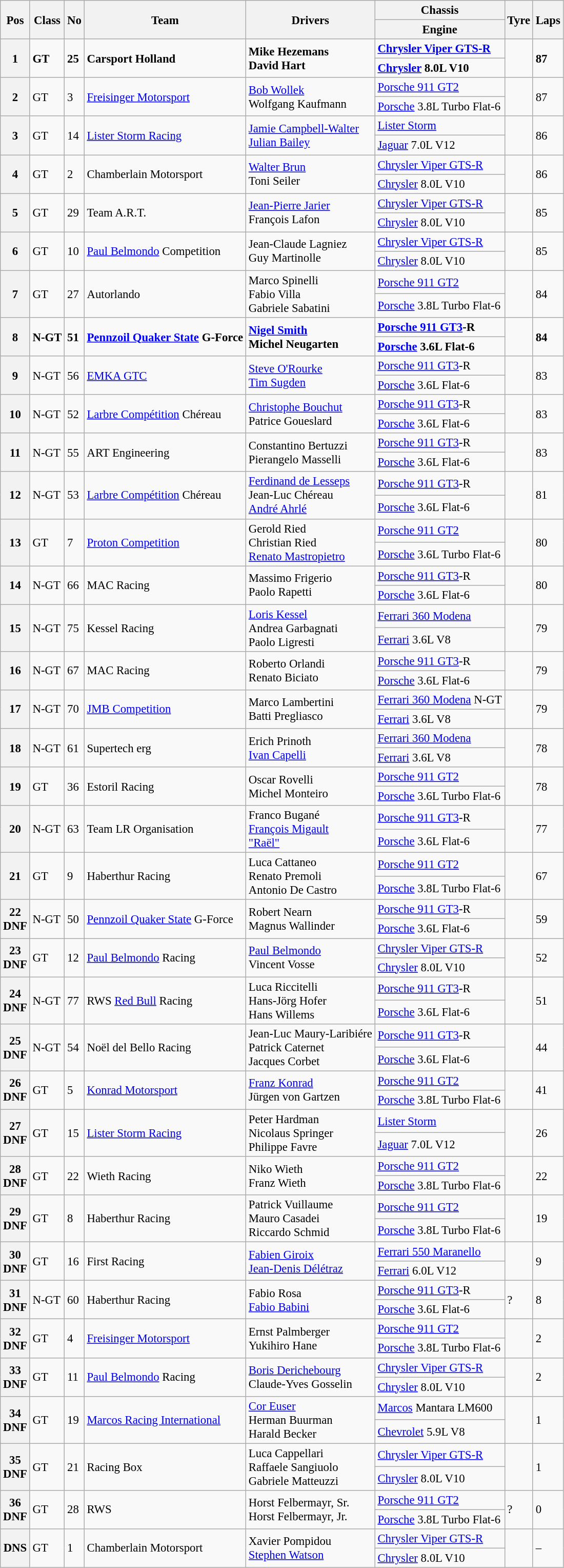<table class="wikitable" style="font-size: 95%;">
<tr>
<th rowspan=2>Pos</th>
<th rowspan=2>Class</th>
<th rowspan=2>No</th>
<th rowspan=2>Team</th>
<th rowspan=2>Drivers</th>
<th>Chassis</th>
<th rowspan=2>Tyre</th>
<th rowspan=2>Laps</th>
</tr>
<tr>
<th>Engine</th>
</tr>
<tr style="font-weight:bold">
<th rowspan=2>1</th>
<td rowspan=2>GT</td>
<td rowspan=2>25</td>
<td rowspan=2> Carsport Holland</td>
<td rowspan=2> Mike Hezemans<br> David Hart</td>
<td><a href='#'>Chrysler Viper GTS-R</a></td>
<td rowspan=2></td>
<td rowspan=2>87</td>
</tr>
<tr style="font-weight:bold">
<td><a href='#'>Chrysler</a> 8.0L V10</td>
</tr>
<tr>
<th rowspan=2>2</th>
<td rowspan=2>GT</td>
<td rowspan=2>3</td>
<td rowspan=2> <a href='#'>Freisinger Motorsport</a></td>
<td rowspan=2> <a href='#'>Bob Wollek</a><br> Wolfgang Kaufmann</td>
<td><a href='#'>Porsche 911 GT2</a></td>
<td rowspan=2></td>
<td rowspan=2>87</td>
</tr>
<tr>
<td><a href='#'>Porsche</a> 3.8L Turbo Flat-6</td>
</tr>
<tr>
<th rowspan=2>3</th>
<td rowspan=2>GT</td>
<td rowspan=2>14</td>
<td rowspan=2> <a href='#'>Lister Storm Racing</a></td>
<td rowspan=2> <a href='#'>Jamie Campbell-Walter</a><br> <a href='#'>Julian Bailey</a></td>
<td><a href='#'>Lister Storm</a></td>
<td rowspan=2></td>
<td rowspan=2>86</td>
</tr>
<tr>
<td><a href='#'>Jaguar</a> 7.0L V12</td>
</tr>
<tr>
<th rowspan=2>4</th>
<td rowspan=2>GT</td>
<td rowspan=2>2</td>
<td rowspan=2> Chamberlain Motorsport</td>
<td rowspan=2> <a href='#'>Walter Brun</a><br> Toni Seiler</td>
<td><a href='#'>Chrysler Viper GTS-R</a></td>
<td rowspan=2></td>
<td rowspan=2>86</td>
</tr>
<tr>
<td><a href='#'>Chrysler</a> 8.0L V10</td>
</tr>
<tr>
<th rowspan=2>5</th>
<td rowspan=2>GT</td>
<td rowspan=2>29</td>
<td rowspan=2> Team A.R.T.</td>
<td rowspan=2> <a href='#'>Jean-Pierre Jarier</a><br> François Lafon</td>
<td><a href='#'>Chrysler Viper GTS-R</a></td>
<td rowspan=2></td>
<td rowspan=2>85</td>
</tr>
<tr>
<td><a href='#'>Chrysler</a> 8.0L V10</td>
</tr>
<tr>
<th rowspan=2>6</th>
<td rowspan=2>GT</td>
<td rowspan=2>10</td>
<td rowspan=2> <a href='#'>Paul Belmondo</a> Competition</td>
<td rowspan=2> Jean-Claude Lagniez<br> Guy Martinolle</td>
<td><a href='#'>Chrysler Viper GTS-R</a></td>
<td rowspan=2></td>
<td rowspan=2>85</td>
</tr>
<tr>
<td><a href='#'>Chrysler</a> 8.0L V10</td>
</tr>
<tr>
<th rowspan=2>7</th>
<td rowspan=2>GT</td>
<td rowspan=2>27</td>
<td rowspan=2> Autorlando</td>
<td rowspan=2> Marco Spinelli<br> Fabio Villa<br> Gabriele Sabatini</td>
<td><a href='#'>Porsche 911 GT2</a></td>
<td rowspan=2></td>
<td rowspan=2>84</td>
</tr>
<tr>
<td><a href='#'>Porsche</a> 3.8L Turbo Flat-6</td>
</tr>
<tr style="font-weight:bold">
<th rowspan=2>8</th>
<td rowspan=2>N-GT</td>
<td rowspan=2>51</td>
<td rowspan=2> <a href='#'>Pennzoil Quaker State</a> G-Force</td>
<td rowspan=2> <a href='#'>Nigel Smith</a><br> Michel Neugarten</td>
<td><a href='#'>Porsche 911 GT3</a>-R</td>
<td rowspan=2></td>
<td rowspan=2>84</td>
</tr>
<tr style="font-weight:bold">
<td><a href='#'>Porsche</a> 3.6L Flat-6</td>
</tr>
<tr>
<th rowspan=2>9</th>
<td rowspan=2>N-GT</td>
<td rowspan=2>56</td>
<td rowspan=2> <a href='#'>EMKA GTC</a></td>
<td rowspan=2> <a href='#'>Steve O'Rourke</a><br> <a href='#'>Tim Sugden</a></td>
<td><a href='#'>Porsche 911 GT3</a>-R</td>
<td rowspan=2></td>
<td rowspan=2>83</td>
</tr>
<tr>
<td><a href='#'>Porsche</a> 3.6L Flat-6</td>
</tr>
<tr>
<th rowspan=2>10</th>
<td rowspan=2>N-GT</td>
<td rowspan=2>52</td>
<td rowspan=2> <a href='#'>Larbre Compétition</a> Chéreau</td>
<td rowspan=2> <a href='#'>Christophe Bouchut</a><br> Patrice Goueslard</td>
<td><a href='#'>Porsche 911 GT3</a>-R</td>
<td rowspan=2></td>
<td rowspan=2>83</td>
</tr>
<tr>
<td><a href='#'>Porsche</a> 3.6L Flat-6</td>
</tr>
<tr>
<th rowspan=2>11</th>
<td rowspan=2>N-GT</td>
<td rowspan=2>55</td>
<td rowspan=2> ART Engineering</td>
<td rowspan=2> Constantino Bertuzzi<br> Pierangelo Masselli</td>
<td><a href='#'>Porsche 911 GT3</a>-R</td>
<td rowspan=2></td>
<td rowspan=2>83</td>
</tr>
<tr>
<td><a href='#'>Porsche</a> 3.6L Flat-6</td>
</tr>
<tr>
<th rowspan=2>12</th>
<td rowspan=2>N-GT</td>
<td rowspan=2>53</td>
<td rowspan=2> <a href='#'>Larbre Compétition</a> Chéreau</td>
<td rowspan=2> <a href='#'>Ferdinand de Lesseps</a><br> Jean-Luc Chéreau<br> <a href='#'>André Ahrlé</a></td>
<td><a href='#'>Porsche 911 GT3</a>-R</td>
<td rowspan=2></td>
<td rowspan=2>81</td>
</tr>
<tr>
<td><a href='#'>Porsche</a> 3.6L Flat-6</td>
</tr>
<tr>
<th rowspan=2>13</th>
<td rowspan=2>GT</td>
<td rowspan=2>7</td>
<td rowspan=2> <a href='#'>Proton Competition</a></td>
<td rowspan=2> Gerold Ried<br> Christian Ried<br> <a href='#'>Renato Mastropietro</a></td>
<td><a href='#'>Porsche 911 GT2</a></td>
<td rowspan=2></td>
<td rowspan=2>80</td>
</tr>
<tr>
<td><a href='#'>Porsche</a> 3.6L Turbo Flat-6</td>
</tr>
<tr>
<th rowspan=2>14</th>
<td rowspan=2>N-GT</td>
<td rowspan=2>66</td>
<td rowspan=2> MAC Racing</td>
<td rowspan=2> Massimo Frigerio<br> Paolo Rapetti</td>
<td><a href='#'>Porsche 911 GT3</a>-R</td>
<td rowspan=2></td>
<td rowspan=2>80</td>
</tr>
<tr>
<td><a href='#'>Porsche</a> 3.6L Flat-6</td>
</tr>
<tr>
<th rowspan=2>15</th>
<td rowspan=2>N-GT</td>
<td rowspan=2>75</td>
<td rowspan=2> Kessel Racing</td>
<td rowspan=2> <a href='#'>Loris Kessel</a><br> Andrea Garbagnati<br> Paolo Ligresti</td>
<td><a href='#'>Ferrari 360 Modena</a></td>
<td rowspan=2></td>
<td rowspan=2>79</td>
</tr>
<tr>
<td><a href='#'>Ferrari</a> 3.6L V8</td>
</tr>
<tr>
<th rowspan=2>16</th>
<td rowspan=2>N-GT</td>
<td rowspan=2>67</td>
<td rowspan=2> MAC Racing</td>
<td rowspan=2> Roberto Orlandi<br> Renato Biciato</td>
<td><a href='#'>Porsche 911 GT3</a>-R</td>
<td rowspan=2></td>
<td rowspan=2>79</td>
</tr>
<tr>
<td><a href='#'>Porsche</a> 3.6L Flat-6</td>
</tr>
<tr>
<th rowspan=2>17</th>
<td rowspan=2>N-GT</td>
<td rowspan=2>70</td>
<td rowspan=2> <a href='#'>JMB Competition</a></td>
<td rowspan=2> Marco Lambertini<br> Batti Pregliasco</td>
<td><a href='#'>Ferrari 360 Modena</a> N-GT</td>
<td rowspan=2></td>
<td rowspan=2>79</td>
</tr>
<tr>
<td><a href='#'>Ferrari</a> 3.6L V8</td>
</tr>
<tr>
<th rowspan=2>18</th>
<td rowspan=2>N-GT</td>
<td rowspan=2>61</td>
<td rowspan=2> Supertech erg</td>
<td rowspan=2> Erich Prinoth<br> <a href='#'>Ivan Capelli</a></td>
<td><a href='#'>Ferrari 360 Modena</a></td>
<td rowspan=2></td>
<td rowspan=2>78</td>
</tr>
<tr>
<td><a href='#'>Ferrari</a> 3.6L V8</td>
</tr>
<tr>
<th rowspan=2>19</th>
<td rowspan=2>GT</td>
<td rowspan=2>36</td>
<td rowspan=2> Estoril Racing</td>
<td rowspan=2> Oscar Rovelli<br> Michel Monteiro</td>
<td><a href='#'>Porsche 911 GT2</a></td>
<td rowspan=2></td>
<td rowspan=2>78</td>
</tr>
<tr>
<td><a href='#'>Porsche</a> 3.6L Turbo Flat-6</td>
</tr>
<tr>
<th rowspan=2>20</th>
<td rowspan=2>N-GT</td>
<td rowspan=2>63</td>
<td rowspan=2> Team LR Organisation</td>
<td rowspan=2> Franco Bugané<br> <a href='#'>François Migault</a><br> <a href='#'>"Raël"</a></td>
<td><a href='#'>Porsche 911 GT3</a>-R</td>
<td rowspan=2></td>
<td rowspan=2>77</td>
</tr>
<tr>
<td><a href='#'>Porsche</a> 3.6L Flat-6</td>
</tr>
<tr>
<th rowspan=2>21</th>
<td rowspan=2>GT</td>
<td rowspan=2>9</td>
<td rowspan=2> Haberthur Racing</td>
<td rowspan=2> Luca Cattaneo<br> Renato Premoli<br> Antonio De Castro</td>
<td><a href='#'>Porsche 911 GT2</a></td>
<td rowspan=2></td>
<td rowspan=2>67</td>
</tr>
<tr>
<td><a href='#'>Porsche</a> 3.8L Turbo Flat-6</td>
</tr>
<tr>
<th rowspan=2>22<br>DNF</th>
<td rowspan=2>N-GT</td>
<td rowspan=2>50</td>
<td rowspan=2> <a href='#'>Pennzoil Quaker State</a> G-Force</td>
<td rowspan=2> Robert Nearn<br> Magnus Wallinder</td>
<td><a href='#'>Porsche 911 GT3</a>-R</td>
<td rowspan=2></td>
<td rowspan=2>59</td>
</tr>
<tr>
<td><a href='#'>Porsche</a> 3.6L Flat-6</td>
</tr>
<tr>
<th rowspan=2>23<br>DNF</th>
<td rowspan=2>GT</td>
<td rowspan=2>12</td>
<td rowspan=2> <a href='#'>Paul Belmondo</a> Racing</td>
<td rowspan=2> <a href='#'>Paul Belmondo</a><br> Vincent Vosse</td>
<td><a href='#'>Chrysler Viper GTS-R</a></td>
<td rowspan=2></td>
<td rowspan=2>52</td>
</tr>
<tr>
<td><a href='#'>Chrysler</a> 8.0L V10</td>
</tr>
<tr>
<th rowspan=2>24<br>DNF</th>
<td rowspan=2>N-GT</td>
<td rowspan=2>77</td>
<td rowspan=2> RWS <a href='#'>Red Bull</a> Racing</td>
<td rowspan=2> Luca Riccitelli<br> Hans-Jörg Hofer<br> Hans Willems</td>
<td><a href='#'>Porsche 911 GT3</a>-R</td>
<td rowspan=2></td>
<td rowspan=2>51</td>
</tr>
<tr>
<td><a href='#'>Porsche</a> 3.6L Flat-6</td>
</tr>
<tr>
<th rowspan=2>25<br>DNF</th>
<td rowspan=2>N-GT</td>
<td rowspan=2>54</td>
<td rowspan=2> Noël del Bello Racing</td>
<td rowspan=2> Jean-Luc Maury-Laribiére<br> Patrick Caternet<br> Jacques Corbet</td>
<td><a href='#'>Porsche 911 GT3</a>-R</td>
<td rowspan=2></td>
<td rowspan=2>44</td>
</tr>
<tr>
<td><a href='#'>Porsche</a> 3.6L Flat-6</td>
</tr>
<tr>
<th rowspan=2>26<br>DNF</th>
<td rowspan=2>GT</td>
<td rowspan=2>5</td>
<td rowspan=2> <a href='#'>Konrad Motorsport</a></td>
<td rowspan=2> <a href='#'>Franz Konrad</a><br> Jürgen von Gartzen</td>
<td><a href='#'>Porsche 911 GT2</a></td>
<td rowspan=2></td>
<td rowspan=2>41</td>
</tr>
<tr>
<td><a href='#'>Porsche</a> 3.8L Turbo Flat-6</td>
</tr>
<tr>
<th rowspan=2>27<br>DNF</th>
<td rowspan=2>GT</td>
<td rowspan=2>15</td>
<td rowspan=2> <a href='#'>Lister Storm Racing</a></td>
<td rowspan=2> Peter Hardman<br> Nicolaus Springer<br> Philippe Favre</td>
<td><a href='#'>Lister Storm</a></td>
<td rowspan=2></td>
<td rowspan=2>26</td>
</tr>
<tr>
<td><a href='#'>Jaguar</a> 7.0L V12</td>
</tr>
<tr>
<th rowspan=2>28<br>DNF</th>
<td rowspan=2>GT</td>
<td rowspan=2>22</td>
<td rowspan=2> Wieth Racing</td>
<td rowspan=2> Niko Wieth<br> Franz Wieth</td>
<td><a href='#'>Porsche 911 GT2</a></td>
<td rowspan=2></td>
<td rowspan=2>22</td>
</tr>
<tr>
<td><a href='#'>Porsche</a> 3.8L Turbo Flat-6</td>
</tr>
<tr>
<th rowspan=2>29<br>DNF</th>
<td rowspan=2>GT</td>
<td rowspan=2>8</td>
<td rowspan=2> Haberthur Racing</td>
<td rowspan=2> Patrick Vuillaume<br> Mauro Casadei<br> Riccardo Schmid</td>
<td><a href='#'>Porsche 911 GT2</a></td>
<td rowspan=2></td>
<td rowspan=2>19</td>
</tr>
<tr>
<td><a href='#'>Porsche</a> 3.8L Turbo Flat-6</td>
</tr>
<tr>
<th rowspan=2>30<br>DNF</th>
<td rowspan=2>GT</td>
<td rowspan=2>16</td>
<td rowspan=2> First Racing</td>
<td rowspan=2> <a href='#'>Fabien Giroix</a><br> <a href='#'>Jean-Denis Délétraz</a></td>
<td><a href='#'>Ferrari 550 Maranello</a></td>
<td rowspan=2></td>
<td rowspan=2>9</td>
</tr>
<tr>
<td><a href='#'>Ferrari</a> 6.0L V12</td>
</tr>
<tr>
<th rowspan=2>31<br>DNF</th>
<td rowspan=2>N-GT</td>
<td rowspan=2>60</td>
<td rowspan=2> Haberthur Racing</td>
<td rowspan=2> Fabio Rosa<br> <a href='#'>Fabio Babini</a></td>
<td><a href='#'>Porsche 911 GT3</a>-R</td>
<td rowspan=2>?</td>
<td rowspan=2>8</td>
</tr>
<tr>
<td><a href='#'>Porsche</a> 3.6L Flat-6</td>
</tr>
<tr>
<th rowspan=2>32<br>DNF</th>
<td rowspan=2>GT</td>
<td rowspan=2>4</td>
<td rowspan=2> <a href='#'>Freisinger Motorsport</a></td>
<td rowspan=2> Ernst Palmberger<br> Yukihiro Hane</td>
<td><a href='#'>Porsche 911 GT2</a></td>
<td rowspan=2></td>
<td rowspan=2>2</td>
</tr>
<tr>
<td><a href='#'>Porsche</a> 3.8L Turbo Flat-6</td>
</tr>
<tr>
<th rowspan=2>33<br>DNF</th>
<td rowspan=2>GT</td>
<td rowspan=2>11</td>
<td rowspan=2> <a href='#'>Paul Belmondo</a> Racing</td>
<td rowspan=2> <a href='#'>Boris Derichebourg</a><br> Claude-Yves Gosselin</td>
<td><a href='#'>Chrysler Viper GTS-R</a></td>
<td rowspan=2></td>
<td rowspan=2>2</td>
</tr>
<tr>
<td><a href='#'>Chrysler</a> 8.0L V10</td>
</tr>
<tr>
<th rowspan=2>34<br>DNF</th>
<td rowspan=2>GT</td>
<td rowspan=2>19</td>
<td rowspan=2> <a href='#'>Marcos Racing International</a></td>
<td rowspan=2> <a href='#'>Cor Euser</a><br> Herman Buurman<br> Harald Becker</td>
<td><a href='#'>Marcos</a> Mantara LM600</td>
<td rowspan=2></td>
<td rowspan=2>1</td>
</tr>
<tr>
<td><a href='#'>Chevrolet</a> 5.9L V8</td>
</tr>
<tr>
<th rowspan=2>35<br>DNF</th>
<td rowspan=2>GT</td>
<td rowspan=2>21</td>
<td rowspan=2> Racing Box</td>
<td rowspan=2> Luca Cappellari<br> Raffaele Sangiuolo<br> Gabriele Matteuzzi</td>
<td><a href='#'>Chrysler Viper GTS-R</a></td>
<td rowspan=2></td>
<td rowspan=2>1</td>
</tr>
<tr>
<td><a href='#'>Chrysler</a> 8.0L V10</td>
</tr>
<tr>
<th rowspan=2>36<br>DNF</th>
<td rowspan=2>GT</td>
<td rowspan=2>28</td>
<td rowspan=2> RWS</td>
<td rowspan=2> Horst Felbermayr, Sr.<br> Horst Felbermayr, Jr.</td>
<td><a href='#'>Porsche 911 GT2</a></td>
<td rowspan=2>?</td>
<td rowspan=2>0</td>
</tr>
<tr>
<td><a href='#'>Porsche</a> 3.8L Turbo Flat-6</td>
</tr>
<tr>
<th rowspan=2>DNS</th>
<td rowspan=2>GT</td>
<td rowspan=2>1</td>
<td rowspan=2> Chamberlain Motorsport</td>
<td rowspan=2> Xavier Pompidou<br> <a href='#'>Stephen Watson</a></td>
<td><a href='#'>Chrysler Viper GTS-R</a></td>
<td rowspan=2></td>
<td rowspan=2>–</td>
</tr>
<tr>
<td><a href='#'>Chrysler</a> 8.0L V10</td>
</tr>
</table>
